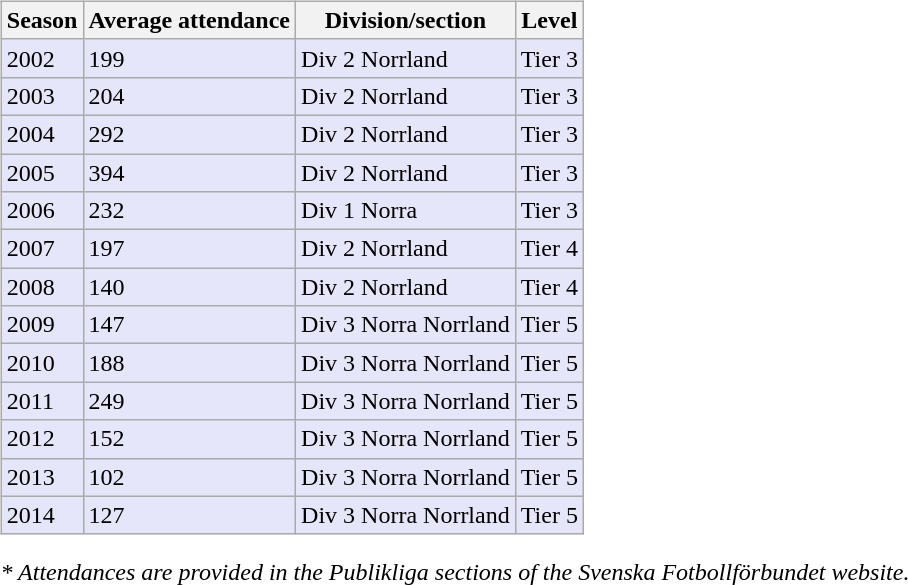<table>
<tr>
<td valign="top" width=0%><br><table class="wikitable">
<tr style="background:#f0f6fa;">
<th>Season</th>
<th>Average attendance</th>
<th>Division/section</th>
<th>Level</th>
</tr>
<tr>
<td style="background:#E6E6FA;">2002</td>
<td style="background:#E6E6FA;">199</td>
<td style="background:#E6E6FA;">Div 2 Norrland</td>
<td style="background:#E6E6FA;">Tier 3</td>
</tr>
<tr>
<td style="background:#E6E6FA;">2003</td>
<td style="background:#E6E6FA;">204</td>
<td style="background:#E6E6FA;">Div 2 Norrland</td>
<td style="background:#E6E6FA;">Tier 3</td>
</tr>
<tr>
<td style="background:#E6E6FA;">2004</td>
<td style="background:#E6E6FA;">292</td>
<td style="background:#E6E6FA;">Div 2 Norrland</td>
<td style="background:#E6E6FA;">Tier 3</td>
</tr>
<tr>
<td style="background:#E6E6FA;">2005</td>
<td style="background:#E6E6FA;">394</td>
<td style="background:#E6E6FA;">Div 2 Norrland</td>
<td style="background:#E6E6FA;">Tier 3</td>
</tr>
<tr>
<td style="background:#E6E6FA;">2006</td>
<td style="background:#E6E6FA;">232</td>
<td style="background:#E6E6FA;">Div 1 Norra</td>
<td style="background:#E6E6FA;">Tier 3</td>
</tr>
<tr>
<td style="background:#E6E6FA;">2007</td>
<td style="background:#E6E6FA;">197</td>
<td style="background:#E6E6FA;">Div 2 Norrland</td>
<td style="background:#E6E6FA;">Tier 4</td>
</tr>
<tr>
<td style="background:#E6E6FA;">2008</td>
<td style="background:#E6E6FA;">140</td>
<td style="background:#E6E6FA;">Div 2 Norrland</td>
<td style="background:#E6E6FA;">Tier 4</td>
</tr>
<tr>
<td style="background:#E6E6FA;">2009</td>
<td style="background:#E6E6FA;">147</td>
<td style="background:#E6E6FA;">Div 3 Norra Norrland</td>
<td style="background:#E6E6FA;">Tier 5</td>
</tr>
<tr>
<td style="background:#E6E6FA;">2010</td>
<td style="background:#E6E6FA;">188</td>
<td style="background:#E6E6FA;">Div 3 Norra Norrland</td>
<td style="background:#E6E6FA;">Tier 5</td>
</tr>
<tr>
<td style="background:#E6E6FA;">2011</td>
<td style="background:#E6E6FA;">249</td>
<td style="background:#E6E6FA;">Div 3 Norra Norrland</td>
<td style="background:#E6E6FA;">Tier 5</td>
</tr>
<tr>
<td style="background:#E6E6FA;">2012</td>
<td style="background:#E6E6FA;">152</td>
<td style="background:#E6E6FA;">Div 3 Norra Norrland</td>
<td style="background:#E6E6FA;">Tier 5</td>
</tr>
<tr>
<td style="background:#E6E6FA;">2013</td>
<td style="background:#E6E6FA;">102</td>
<td style="background:#E6E6FA;">Div 3 Norra Norrland</td>
<td style="background:#E6E6FA;">Tier 5</td>
</tr>
<tr>
<td style="background:#E6E6FA;">2014</td>
<td style="background:#E6E6FA;">127</td>
<td style="background:#E6E6FA;">Div 3 Norra Norrland</td>
<td style="background:#E6E6FA;">Tier 5</td>
</tr>
</table>
<em>* Attendances are provided in the Publikliga sections of the Svenska Fotbollförbundet website.</em></td>
</tr>
</table>
